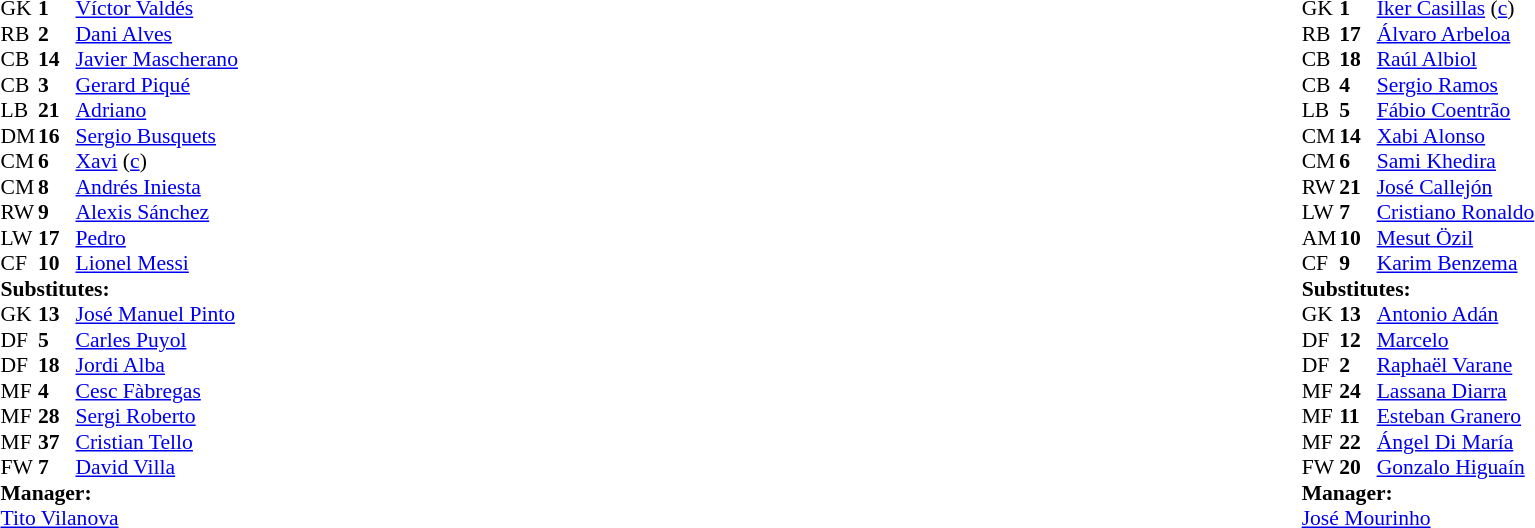<table width="100%">
<tr>
<td valign="top" width="40%"><br><table style="font-size: 90%" cellspacing="0" cellpadding="0">
<tr>
<th width=25></th>
<th width=25></th>
</tr>
<tr>
<td>GK</td>
<td><strong>1</strong></td>
<td> <a href='#'>Víctor Valdés</a></td>
</tr>
<tr>
<td>RB</td>
<td><strong>2</strong></td>
<td> <a href='#'>Dani Alves</a></td>
</tr>
<tr>
<td>CB</td>
<td><strong>14</strong></td>
<td> <a href='#'>Javier Mascherano</a></td>
<td></td>
</tr>
<tr>
<td>CB</td>
<td><strong>3</strong></td>
<td> <a href='#'>Gerard Piqué</a></td>
<td></td>
</tr>
<tr>
<td>LB</td>
<td><strong>21</strong></td>
<td> <a href='#'>Adriano</a></td>
</tr>
<tr>
<td>DM</td>
<td><strong>16</strong></td>
<td> <a href='#'>Sergio Busquets</a></td>
</tr>
<tr>
<td>CM</td>
<td><strong>6</strong></td>
<td> <a href='#'>Xavi</a> (<a href='#'>c</a>)</td>
<td></td>
<td></td>
</tr>
<tr>
<td>CM</td>
<td><strong>8</strong></td>
<td> <a href='#'>Andrés Iniesta</a></td>
</tr>
<tr>
<td>RW</td>
<td><strong>9</strong></td>
<td> <a href='#'>Alexis Sánchez</a></td>
<td></td>
<td></td>
</tr>
<tr>
<td>LW</td>
<td><strong>17</strong></td>
<td> <a href='#'>Pedro</a></td>
<td></td>
<td></td>
</tr>
<tr>
<td>CF</td>
<td><strong>10</strong></td>
<td> <a href='#'>Lionel Messi</a></td>
</tr>
<tr>
<td colspan=3><strong>Substitutes:</strong></td>
</tr>
<tr>
<td>GK</td>
<td><strong>13</strong></td>
<td> <a href='#'>José Manuel Pinto</a></td>
</tr>
<tr>
<td>DF</td>
<td><strong>5</strong></td>
<td> <a href='#'>Carles Puyol</a></td>
</tr>
<tr>
<td>DF</td>
<td><strong>18</strong></td>
<td> <a href='#'>Jordi Alba</a></td>
<td></td>
<td></td>
</tr>
<tr>
<td>MF</td>
<td><strong>4</strong></td>
<td> <a href='#'>Cesc Fàbregas</a></td>
<td></td>
<td></td>
</tr>
<tr>
<td>MF</td>
<td><strong>28</strong></td>
<td> <a href='#'>Sergi Roberto</a></td>
</tr>
<tr>
<td>MF</td>
<td><strong>37</strong></td>
<td> <a href='#'>Cristian Tello</a></td>
<td></td>
<td></td>
</tr>
<tr>
<td>FW</td>
<td><strong>7</strong></td>
<td> <a href='#'>David Villa</a></td>
</tr>
<tr>
<td colspan=3><strong>Manager:</strong></td>
</tr>
<tr>
<td colspan=3> <a href='#'>Tito Vilanova</a></td>
</tr>
</table>
</td>
<td valign="top"></td>
<td valign="top" width="50%"><br><table style="font-size: 90%" cellspacing="0" cellpadding="0" align="center">
<tr>
<th width="25"></th>
<th width="25"></th>
</tr>
<tr>
<td>GK</td>
<td><strong>1</strong></td>
<td> <a href='#'>Iker Casillas</a> (<a href='#'>c</a>)</td>
</tr>
<tr>
<td>RB</td>
<td><strong>17</strong></td>
<td> <a href='#'>Álvaro Arbeloa</a></td>
<td></td>
</tr>
<tr>
<td>CB</td>
<td><strong>18</strong></td>
<td> <a href='#'>Raúl Albiol</a></td>
<td></td>
</tr>
<tr>
<td>CB</td>
<td><strong>4</strong></td>
<td> <a href='#'>Sergio Ramos</a></td>
</tr>
<tr>
<td>LB</td>
<td><strong>5</strong></td>
<td> <a href='#'>Fábio Coentrão</a></td>
</tr>
<tr>
<td>CM</td>
<td><strong>14</strong></td>
<td> <a href='#'>Xabi Alonso</a></td>
<td></td>
</tr>
<tr>
<td>CM</td>
<td><strong>6</strong></td>
<td> <a href='#'>Sami Khedira</a></td>
</tr>
<tr>
<td>RW</td>
<td><strong>21</strong></td>
<td> <a href='#'>José Callejón</a></td>
<td></td>
<td></td>
</tr>
<tr>
<td>LW</td>
<td><strong>7</strong></td>
<td> <a href='#'>Cristiano Ronaldo</a></td>
</tr>
<tr>
<td>AM</td>
<td><strong>10</strong></td>
<td> <a href='#'>Mesut Özil</a></td>
<td></td>
<td></td>
</tr>
<tr>
<td>CF</td>
<td><strong>9</strong></td>
<td> <a href='#'>Karim Benzema</a></td>
<td></td>
<td></td>
</tr>
<tr>
<td colspan=3><strong>Substitutes:</strong></td>
</tr>
<tr>
<td>GK</td>
<td><strong>13</strong></td>
<td> <a href='#'>Antonio Adán</a></td>
</tr>
<tr>
<td>DF</td>
<td><strong>12</strong></td>
<td> <a href='#'>Marcelo</a></td>
<td></td>
<td></td>
</tr>
<tr>
<td>DF</td>
<td><strong>2</strong></td>
<td> <a href='#'>Raphaël Varane</a></td>
</tr>
<tr>
<td>MF</td>
<td><strong>24</strong></td>
<td> <a href='#'>Lassana Diarra</a></td>
</tr>
<tr>
<td>MF</td>
<td><strong>11</strong></td>
<td> <a href='#'>Esteban Granero</a></td>
</tr>
<tr>
<td>MF</td>
<td><strong>22</strong></td>
<td> <a href='#'>Ángel Di María</a></td>
<td></td>
<td></td>
</tr>
<tr>
<td>FW</td>
<td><strong>20</strong></td>
<td> <a href='#'>Gonzalo Higuaín</a></td>
<td></td>
<td></td>
</tr>
<tr>
<td colspan=3><strong>Manager:</strong></td>
</tr>
<tr>
<td colspan=3> <a href='#'>José Mourinho</a></td>
</tr>
</table>
</td>
</tr>
</table>
